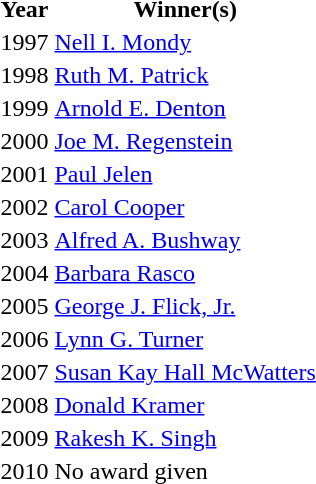<table>
<tr>
<th>Year</th>
<th>Winner(s)</th>
</tr>
<tr>
<td>1997</td>
<td><a href='#'>Nell I. Mondy</a></td>
</tr>
<tr>
<td>1998</td>
<td><a href='#'>Ruth M. Patrick</a></td>
</tr>
<tr>
<td>1999</td>
<td><a href='#'>Arnold E. Denton</a></td>
</tr>
<tr>
<td>2000</td>
<td><a href='#'>Joe M. Regenstein</a></td>
</tr>
<tr>
<td>2001</td>
<td><a href='#'>Paul Jelen</a></td>
</tr>
<tr>
<td>2002</td>
<td><a href='#'>Carol Cooper</a></td>
</tr>
<tr>
<td>2003</td>
<td><a href='#'>Alfred A. Bushway</a></td>
</tr>
<tr>
<td>2004</td>
<td><a href='#'>Barbara Rasco</a></td>
</tr>
<tr>
<td>2005</td>
<td><a href='#'>George J. Flick, Jr.</a></td>
</tr>
<tr>
<td>2006</td>
<td><a href='#'>Lynn G. Turner</a></td>
</tr>
<tr>
<td>2007</td>
<td><a href='#'>Susan Kay Hall McWatters</a></td>
</tr>
<tr>
<td>2008</td>
<td><a href='#'>Donald Kramer</a></td>
</tr>
<tr>
<td>2009</td>
<td><a href='#'>Rakesh K. Singh</a></td>
</tr>
<tr>
<td>2010</td>
<td>No award given</td>
</tr>
</table>
